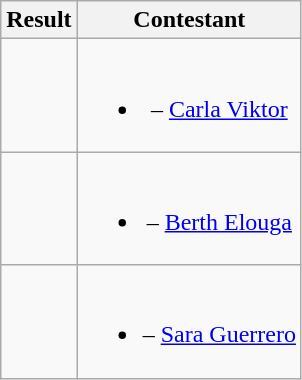<table class="wikitable" style="text-align:center;">
<tr>
<th>Result</th>
<th>Contestant</th>
</tr>
<tr>
<td></td>
<td><br><ul><li> – <a href='#'>Carla Viktor</a></li></ul></td>
</tr>
<tr>
<td></td>
<td><br><ul><li> – <a href='#'>Berth Elouga</a></li></ul></td>
</tr>
<tr>
<td></td>
<td><br><ul><li> – <a href='#'>Sara Guerrero</a></li></ul></td>
</tr>
</table>
